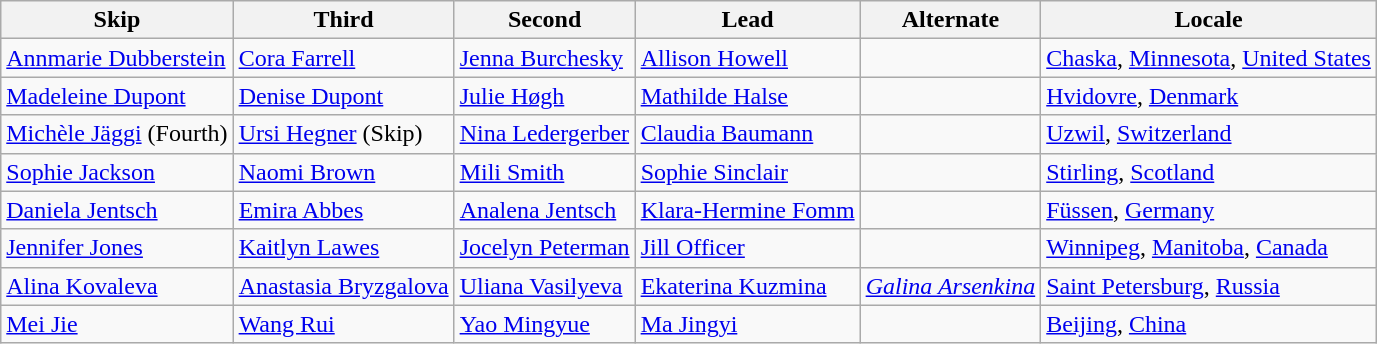<table class=wikitable>
<tr>
<th scope="col">Skip</th>
<th scope="col">Third</th>
<th scope="col">Second</th>
<th scope="col">Lead</th>
<th scope="col">Alternate</th>
<th scope="col">Locale</th>
</tr>
<tr>
<td><a href='#'>Annmarie Dubberstein</a></td>
<td><a href='#'>Cora Farrell</a></td>
<td><a href='#'>Jenna Burchesky</a></td>
<td><a href='#'>Allison Howell</a></td>
<td></td>
<td> <a href='#'>Chaska</a>, <a href='#'>Minnesota</a>, <a href='#'>United States</a></td>
</tr>
<tr>
<td><a href='#'>Madeleine Dupont</a></td>
<td><a href='#'>Denise Dupont</a></td>
<td><a href='#'>Julie Høgh</a></td>
<td><a href='#'>Mathilde Halse</a></td>
<td></td>
<td> <a href='#'>Hvidovre</a>, <a href='#'>Denmark</a></td>
</tr>
<tr>
<td><a href='#'>Michèle Jäggi</a> (Fourth)</td>
<td><a href='#'>Ursi Hegner</a> (Skip)</td>
<td><a href='#'>Nina Ledergerber</a></td>
<td><a href='#'>Claudia Baumann</a></td>
<td></td>
<td> <a href='#'>Uzwil</a>, <a href='#'>Switzerland</a></td>
</tr>
<tr>
<td><a href='#'>Sophie Jackson</a></td>
<td><a href='#'>Naomi Brown</a></td>
<td><a href='#'>Mili Smith</a></td>
<td><a href='#'>Sophie Sinclair</a></td>
<td></td>
<td> <a href='#'>Stirling</a>, <a href='#'>Scotland</a></td>
</tr>
<tr>
<td><a href='#'>Daniela Jentsch</a></td>
<td><a href='#'>Emira Abbes</a></td>
<td><a href='#'>Analena Jentsch</a></td>
<td><a href='#'>Klara-Hermine Fomm</a></td>
<td></td>
<td> <a href='#'>Füssen</a>, <a href='#'>Germany</a></td>
</tr>
<tr>
<td><a href='#'>Jennifer Jones</a></td>
<td><a href='#'>Kaitlyn Lawes</a></td>
<td><a href='#'>Jocelyn Peterman</a></td>
<td><a href='#'>Jill Officer</a></td>
<td></td>
<td> <a href='#'>Winnipeg</a>, <a href='#'>Manitoba</a>, <a href='#'>Canada</a></td>
</tr>
<tr>
<td><a href='#'>Alina Kovaleva</a></td>
<td><a href='#'>Anastasia Bryzgalova</a></td>
<td><a href='#'>Uliana Vasilyeva</a></td>
<td><a href='#'>Ekaterina Kuzmina</a></td>
<td><em><a href='#'>Galina Arsenkina</a></em></td>
<td> <a href='#'>Saint Petersburg</a>, <a href='#'>Russia</a></td>
</tr>
<tr>
<td><a href='#'>Mei Jie</a></td>
<td><a href='#'>Wang Rui</a></td>
<td><a href='#'>Yao Mingyue</a></td>
<td><a href='#'>Ma Jingyi</a></td>
<td></td>
<td> <a href='#'>Beijing</a>, <a href='#'>China</a></td>
</tr>
</table>
